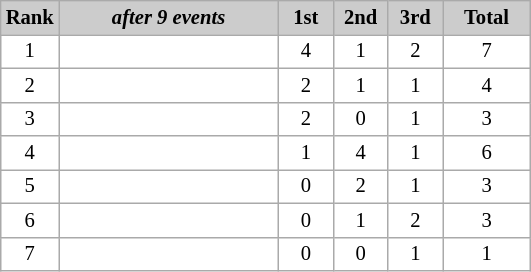<table class="wikitable plainrowheaders" style="background:#fff; font-size:86%; line-height:16px; border:grey solid 1px; border-collapse:collapse;">
<tr style="background:#ccc; text-align:center;">
<th style="background:#ccc;">Rank</th>
<th style="background:#ccc;" width="140"><em>after 9 events</em></th>
<th style="background:#ccc;" width="30">1st</th>
<th style="background:#ccc;" width="30">2nd</th>
<th style="background:#ccc;" width="30">3rd</th>
<th style="background:#ccc;" width="52">Total</th>
</tr>
<tr align=center>
<td>1</td>
<td align=left></td>
<td>4</td>
<td>1</td>
<td>2</td>
<td>7</td>
</tr>
<tr align=center>
<td>2</td>
<td align=left></td>
<td>2</td>
<td>1</td>
<td>1</td>
<td>4</td>
</tr>
<tr align=center>
<td>3</td>
<td align=left></td>
<td>2</td>
<td>0</td>
<td>1</td>
<td>3</td>
</tr>
<tr align=center>
<td>4</td>
<td align=left></td>
<td>1</td>
<td>4</td>
<td>1</td>
<td>6</td>
</tr>
<tr align=center>
<td>5</td>
<td align=left></td>
<td>0</td>
<td>2</td>
<td>1</td>
<td>3</td>
</tr>
<tr align=center>
<td>6</td>
<td align=left></td>
<td>0</td>
<td>1</td>
<td>2</td>
<td>3</td>
</tr>
<tr align=center>
<td>7</td>
<td align=left></td>
<td>0</td>
<td>0</td>
<td>1</td>
<td>1</td>
</tr>
</table>
